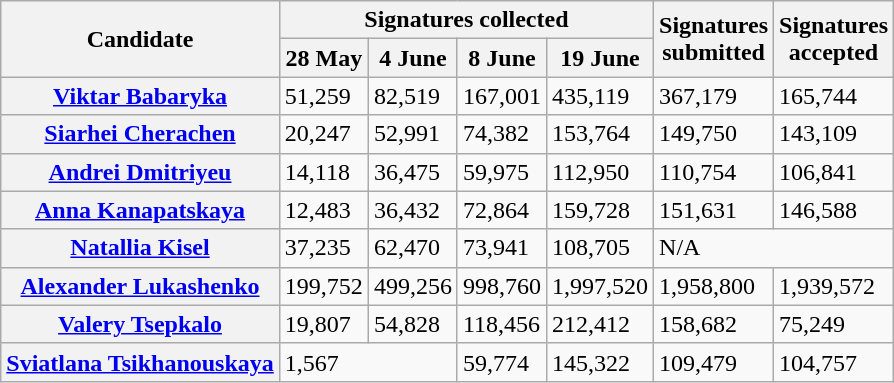<table class="wikitable" style="text-align:left">
<tr>
<th scope="col" rowspan="2">Candidate</th>
<th scope="col" colspan="4">Signatures collected</th>
<th scope="col" rowspan="2">Signatures<br>submitted</th>
<th scope="col" rowspan="2">Signatures<br>accepted</th>
</tr>
<tr>
<th scope="col">28 May</th>
<th scope="col">4 June</th>
<th scope="col">8 June</th>
<th scope="col">19 June</th>
</tr>
<tr>
<th scope="row"><a href='#'>Viktar Babaryka</a></th>
<td>51,259</td>
<td>82,519</td>
<td>167,001</td>
<td>435,119</td>
<td>367,179</td>
<td>165,744</td>
</tr>
<tr>
<th scope="row"><a href='#'>Siarhei Cherachen</a></th>
<td>20,247</td>
<td>52,991</td>
<td>74,382</td>
<td>153,764</td>
<td>149,750</td>
<td>143,109</td>
</tr>
<tr>
<th scope="row"><a href='#'>Andrei Dmitriyeu</a></th>
<td>14,118</td>
<td>36,475</td>
<td>59,975</td>
<td>112,950</td>
<td>110,754</td>
<td>106,841</td>
</tr>
<tr>
<th scope="row"><a href='#'>Anna Kanapatskaya</a></th>
<td>12,483</td>
<td>36,432</td>
<td>72,864</td>
<td>159,728</td>
<td>151,631</td>
<td>146,588</td>
</tr>
<tr>
<th scope="row"><a href='#'>Natallia Kisel</a></th>
<td>37,235</td>
<td>62,470</td>
<td>73,941</td>
<td>108,705</td>
<td colspan="2">N/A</td>
</tr>
<tr>
<th scope="row"><a href='#'>Alexander Lukashenko</a></th>
<td>199,752</td>
<td>499,256</td>
<td>998,760</td>
<td>1,997,520</td>
<td>1,958,800</td>
<td>1,939,572</td>
</tr>
<tr>
<th scope="row"><a href='#'>Valery Tsepkalo</a></th>
<td>19,807</td>
<td>54,828</td>
<td>118,456</td>
<td>212,412</td>
<td>158,682</td>
<td>75,249</td>
</tr>
<tr>
<th scope="row"><a href='#'>Sviatlana Tsikhanouskaya</a></th>
<td colspan="2">1,567</td>
<td>59,774</td>
<td>145,322</td>
<td>109,479</td>
<td>104,757</td>
</tr>
</table>
